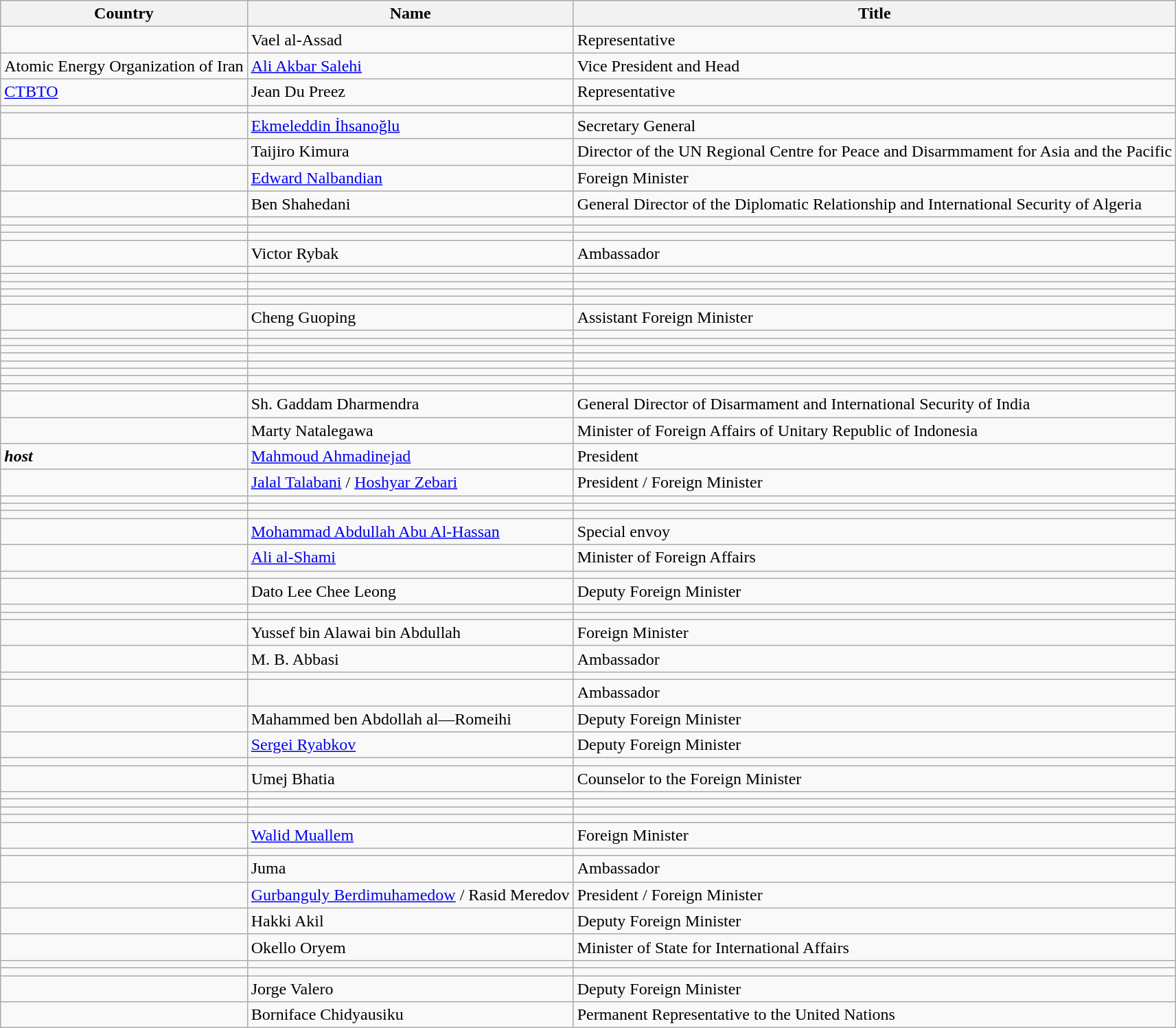<table class="wikitable sortable">
<tr>
<th>Country</th>
<th>Name</th>
<th>Title</th>
</tr>
<tr>
<td></td>
<td>Vael al-Assad</td>
<td>Representative</td>
</tr>
<tr>
<td>Atomic Energy Organization of Iran</td>
<td><a href='#'>Ali Akbar Salehi</a></td>
<td>Vice President and Head</td>
</tr>
<tr>
<td><a href='#'>CTBTO</a></td>
<td>Jean Du Preez</td>
<td>Representative</td>
</tr>
<tr>
<td></td>
<td></td>
<td></td>
</tr>
<tr>
<td></td>
<td><a href='#'>Ekmeleddin İhsanoğlu</a></td>
<td>Secretary General</td>
</tr>
<tr>
<td></td>
<td>Taijiro Kimura</td>
<td>Director of the UN Regional Centre for Peace and Disarmmament for Asia and the Pacific</td>
</tr>
<tr>
<td></td>
<td><a href='#'>Edward Nalbandian</a></td>
<td>Foreign Minister</td>
</tr>
<tr>
<td></td>
<td>Ben Shahedani</td>
<td>General Director of the Diplomatic Relationship and International Security of Algeria</td>
</tr>
<tr>
<td></td>
<td></td>
<td></td>
</tr>
<tr>
<td></td>
<td></td>
<td></td>
</tr>
<tr>
<td></td>
<td></td>
<td></td>
</tr>
<tr>
<td></td>
<td>Victor Rybak</td>
<td>Ambassador</td>
</tr>
<tr>
<td></td>
<td></td>
<td></td>
</tr>
<tr>
<td></td>
<td></td>
<td></td>
</tr>
<tr>
<td></td>
<td></td>
<td></td>
</tr>
<tr>
<td></td>
<td></td>
<td></td>
</tr>
<tr>
<td></td>
<td></td>
<td></td>
</tr>
<tr>
<td></td>
<td>Cheng Guoping</td>
<td>Assistant Foreign Minister</td>
</tr>
<tr>
<td></td>
<td></td>
<td></td>
</tr>
<tr>
<td></td>
<td></td>
<td></td>
</tr>
<tr>
<td></td>
<td></td>
<td></td>
</tr>
<tr>
<td></td>
<td></td>
<td></td>
</tr>
<tr>
<td></td>
<td></td>
<td></td>
</tr>
<tr>
<td></td>
<td></td>
<td></td>
</tr>
<tr>
<td></td>
<td></td>
<td></td>
</tr>
<tr>
<td></td>
<td></td>
<td></td>
</tr>
<tr>
<td></td>
<td>Sh. Gaddam Dharmendra</td>
<td>General Director of Disarmament and International Security of India</td>
</tr>
<tr>
<td></td>
<td>Marty Natalegawa</td>
<td>Minister of Foreign Affairs of Unitary Republic of Indonesia</td>
</tr>
<tr>
<td> <strong><em>host</em></strong></td>
<td><a href='#'>Mahmoud Ahmadinejad</a></td>
<td>President</td>
</tr>
<tr>
<td></td>
<td><a href='#'>Jalal Talabani</a> / <a href='#'>Hoshyar Zebari</a></td>
<td>President / Foreign Minister</td>
</tr>
<tr>
<td></td>
<td></td>
<td></td>
</tr>
<tr>
<td></td>
<td></td>
<td></td>
</tr>
<tr>
<td></td>
<td></td>
<td></td>
</tr>
<tr>
<td></td>
<td><a href='#'>Mohammad Abdullah Abu Al-Hassan</a></td>
<td>Special envoy</td>
</tr>
<tr>
<td></td>
<td><a href='#'>Ali al-Shami</a></td>
<td>Minister of Foreign Affairs</td>
</tr>
<tr>
<td></td>
<td></td>
<td></td>
</tr>
<tr>
<td></td>
<td>Dato Lee Chee Leong</td>
<td>Deputy Foreign Minister</td>
</tr>
<tr>
<td></td>
<td></td>
<td></td>
</tr>
<tr>
<td></td>
<td></td>
<td></td>
</tr>
<tr>
<td></td>
<td>Yussef bin Alawai bin Abdullah</td>
<td>Foreign Minister</td>
</tr>
<tr>
<td></td>
<td>M. B. Abbasi</td>
<td>Ambassador</td>
</tr>
<tr>
<td></td>
<td></td>
<td></td>
</tr>
<tr>
<td></td>
<td></td>
<td>Ambassador</td>
</tr>
<tr>
<td></td>
<td>Mahammed ben Abdollah al—Romeihi</td>
<td>Deputy Foreign Minister</td>
</tr>
<tr>
<td></td>
<td><a href='#'>Sergei Ryabkov</a></td>
<td>Deputy Foreign Minister</td>
</tr>
<tr>
<td></td>
<td></td>
<td></td>
</tr>
<tr>
<td></td>
<td>Umej Bhatia</td>
<td>Counselor to the Foreign Minister</td>
</tr>
<tr>
<td></td>
<td></td>
<td></td>
</tr>
<tr>
<td></td>
<td></td>
<td></td>
</tr>
<tr>
<td></td>
<td></td>
<td></td>
</tr>
<tr>
<td></td>
<td></td>
<td></td>
</tr>
<tr>
<td></td>
<td><a href='#'>Walid Muallem</a></td>
<td>Foreign Minister</td>
</tr>
<tr>
<td></td>
<td></td>
<td></td>
</tr>
<tr>
<td></td>
<td>Juma</td>
<td>Ambassador</td>
</tr>
<tr>
<td></td>
<td><a href='#'>Gurbanguly Berdimuhamedow</a> / Rasid Meredov</td>
<td>President / Foreign Minister</td>
</tr>
<tr>
<td></td>
<td>Hakki Akil</td>
<td>Deputy Foreign Minister</td>
</tr>
<tr>
<td></td>
<td>Okello Oryem</td>
<td>Minister of State for International Affairs</td>
</tr>
<tr>
<td></td>
<td></td>
<td></td>
</tr>
<tr>
<td></td>
<td></td>
<td></td>
</tr>
<tr>
<td></td>
<td>Jorge Valero</td>
<td>Deputy Foreign Minister</td>
</tr>
<tr>
<td></td>
<td>Borniface Chidyausiku</td>
<td>Permanent Representative to the United Nations</td>
</tr>
</table>
